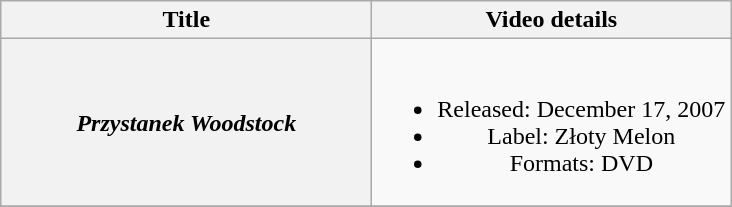<table class="wikitable plainrowheaders" style="text-align:center;">
<tr>
<th scope="col" style="width:15em;">Title</th>
<th scope="col">Video details</th>
</tr>
<tr>
<th scope="row"><em>Przystanek Woodstock</em></th>
<td><br><ul><li>Released: December 17, 2007</li><li>Label: Złoty Melon</li><li>Formats: DVD</li></ul></td>
</tr>
<tr>
</tr>
</table>
